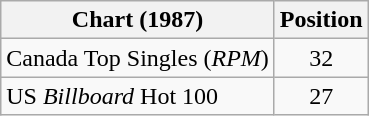<table class="wikitable">
<tr>
<th>Chart (1987)</th>
<th>Position</th>
</tr>
<tr>
<td>Canada Top Singles (<em>RPM</em>)</td>
<td style="text-align:center;">32</td>
</tr>
<tr>
<td>US <em>Billboard</em> Hot 100</td>
<td style="text-align:center;">27</td>
</tr>
</table>
